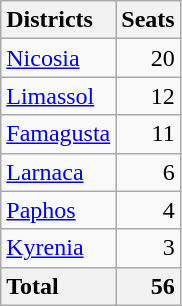<table class="wikitable">
<tr>
<th style="text-align: left;">Districts</th>
<th style="text-align: right;">Seats</th>
</tr>
<tr>
<td><a href='#'>Nicosia</a></td>
<td style="text-align: right;">20</td>
</tr>
<tr>
<td><a href='#'>Limassol</a></td>
<td style="text-align: right;">12</td>
</tr>
<tr>
<td><a href='#'>Famagusta</a></td>
<td style="text-align: right;">11</td>
</tr>
<tr>
<td><a href='#'>Larnaca</a></td>
<td style="text-align: right;">6</td>
</tr>
<tr>
<td><a href='#'>Paphos</a></td>
<td style="text-align: right;">4</td>
</tr>
<tr>
<td><a href='#'>Kyrenia</a></td>
<td style="text-align: right;">3</td>
</tr>
<tr>
<th style="text-align: left;">Total</th>
<th style="text-align: right;">56</th>
</tr>
</table>
